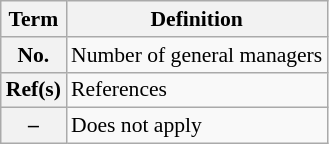<table class="wikitable" style="font-size:90%;">
<tr>
<th scope="col">Term</th>
<th scope="col">Definition</th>
</tr>
<tr>
<th scope="row">No.</th>
<td>Number of general managers</td>
</tr>
<tr>
<th scope="row">Ref(s)</th>
<td>References</td>
</tr>
<tr>
<th scope="row">–</th>
<td>Does not apply<br></td>
</tr>
</table>
